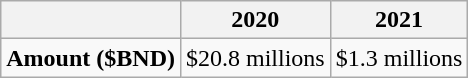<table class="wikitable collapsible autocollapse">
<tr>
<th></th>
<th>2020</th>
<th>2021</th>
</tr>
<tr>
<td><strong>Amount ($BND)</strong></td>
<td>$20.8 millions</td>
<td>$1.3 millions</td>
</tr>
</table>
